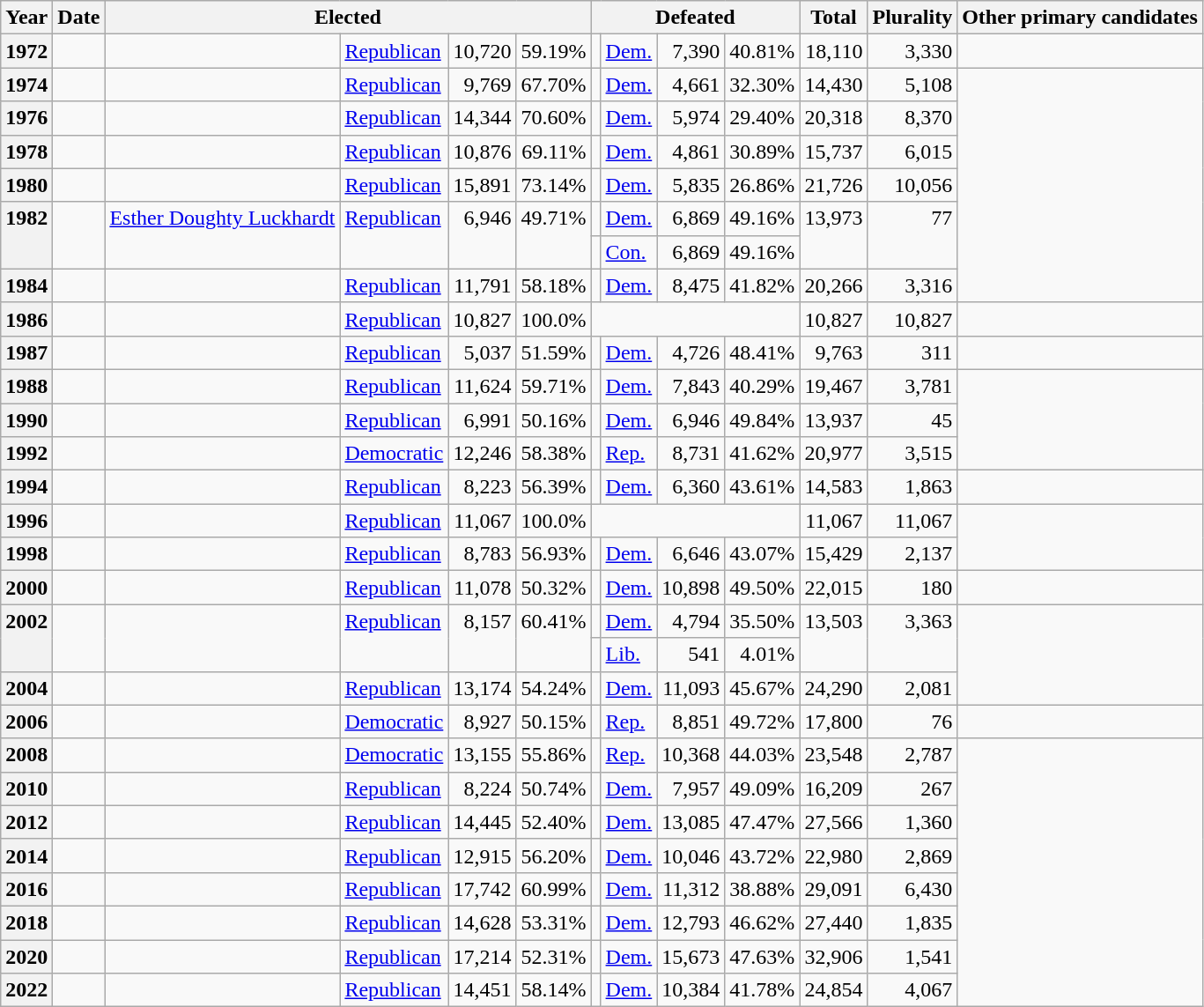<table class=wikitable>
<tr>
<th>Year</th>
<th>Date</th>
<th ! colspan="4">Elected</th>
<th ! colspan="4">Defeated</th>
<th>Total</th>
<th>Plurality</th>
<th>Other primary candidates</th>
</tr>
<tr>
<th valign="top">1972</th>
<td valign="top"></td>
<td valign="top"></td>
<td valign="top" ><a href='#'>Republican</a></td>
<td valign="top" align="right">10,720</td>
<td valign="top" align="right">59.19%</td>
<td valign="top"></td>
<td valign="top" ><a href='#'>Dem.</a></td>
<td valign="top" align="right">7,390</td>
<td valign="top" align="right">40.81%</td>
<td valign="top" align="right">18,110</td>
<td valign="top" align="right">3,330</td>
<td valign="top"></td>
</tr>
<tr>
<th valign="top">1974</th>
<td valign="top"></td>
<td valign="top"></td>
<td valign="top" ><a href='#'>Republican</a></td>
<td valign="top" align="right">9,769</td>
<td valign="top" align="right">67.70%</td>
<td valign="top"></td>
<td valign="top" ><a href='#'>Dem.</a></td>
<td valign="top" align="right">4,661</td>
<td valign="top" align="right">32.30%</td>
<td valign="top" align="right">14,430</td>
<td valign="top" align="right">5,108</td>
<td valign="top" rowspan="7"></td>
</tr>
<tr>
<th valign="top">1976</th>
<td valign="top"></td>
<td valign="top"></td>
<td valign="top" ><a href='#'>Republican</a></td>
<td valign="top" align="right">14,344</td>
<td valign="top" align="right">70.60%</td>
<td valign="top"></td>
<td valign="top" ><a href='#'>Dem.</a></td>
<td valign="top" align="right">5,974</td>
<td valign="top" align="right">29.40%</td>
<td valign="top" align="right">20,318</td>
<td valign="top" align="right">8,370</td>
</tr>
<tr>
<th valign="top">1978</th>
<td valign="top"></td>
<td valign="top"></td>
<td valign="top" ><a href='#'>Republican</a></td>
<td valign="top" align="right">10,876</td>
<td valign="top" align="right">69.11%</td>
<td valign="top"></td>
<td valign="top" ><a href='#'>Dem.</a></td>
<td valign="top" align="right">4,861</td>
<td valign="top" align="right">30.89%</td>
<td valign="top" align="right">15,737</td>
<td valign="top" align="right">6,015</td>
</tr>
<tr>
<th valign="top">1980</th>
<td valign="top"></td>
<td valign="top"></td>
<td valign="top" ><a href='#'>Republican</a></td>
<td valign="top" align="right">15,891</td>
<td valign="top" align="right">73.14%</td>
<td valign="top"></td>
<td valign="top" ><a href='#'>Dem.</a></td>
<td valign="top" align="right">5,835</td>
<td valign="top" align="right">26.86%</td>
<td valign="top" align="right">21,726</td>
<td valign="top" align="right">10,056</td>
</tr>
<tr>
<th rowspan="2" valign="top">1982</th>
<td rowspan="2" valign="top"></td>
<td rowspan="2" valign="top"><a href='#'>Esther Doughty Luckhardt</a></td>
<td rowspan="2" valign="top" ><a href='#'>Republican</a></td>
<td rowspan="2" valign="top" align="right">6,946</td>
<td rowspan="2" valign="top" align="right">49.71%</td>
<td valign="top"></td>
<td valign="top" ><a href='#'>Dem.</a></td>
<td valign="top" align="right">6,869</td>
<td valign="top" align="right">49.16%</td>
<td rowspan="2" valign="top" align="right">13,973</td>
<td rowspan="2" valign="top" align="right">77</td>
</tr>
<tr>
<td valign="top"></td>
<td valign="top" ><a href='#'>Con.</a></td>
<td valign="top" align="right">6,869</td>
<td valign="top" align="right">49.16%</td>
</tr>
<tr>
<th valign="top">1984</th>
<td valign="top"></td>
<td valign="top"></td>
<td valign="top" ><a href='#'>Republican</a></td>
<td valign="top" align="right">11,791</td>
<td valign="top" align="right">58.18%</td>
<td valign="top"></td>
<td valign="top" ><a href='#'>Dem.</a></td>
<td valign="top" align="right">8,475</td>
<td valign="top" align="right">41.82%</td>
<td valign="top" align="right">20,266</td>
<td valign="top" align="right">3,316</td>
</tr>
<tr>
<th valign="top">1986</th>
<td valign="top"></td>
<td valign="top"></td>
<td valign="top" ><a href='#'>Republican</a></td>
<td valign="top" align="right">10,827</td>
<td valign="top" align="right">100.0%</td>
<td valign="top" colspan="4"></td>
<td valign="top" align="right">10,827</td>
<td valign="top" align="right">10,827</td>
<td valign="top"></td>
</tr>
<tr>
<th valign="top">1987</th>
<td valign="top"></td>
<td valign="top"></td>
<td valign="top" ><a href='#'>Republican</a></td>
<td valign="top" align="right">5,037</td>
<td valign="top" align="right">51.59%</td>
<td valign="top"></td>
<td valign="top" ><a href='#'>Dem.</a></td>
<td valign="top" align="right">4,726</td>
<td valign="top" align="right">48.41%</td>
<td valign="top" align="right">9,763</td>
<td valign="top" align="right">311</td>
<td valign="top"></td>
</tr>
<tr>
<th valign="top">1988</th>
<td valign="top"></td>
<td valign="top"></td>
<td valign="top" ><a href='#'>Republican</a></td>
<td valign="top" align="right">11,624</td>
<td valign="top" align="right">59.71%</td>
<td valign="top"></td>
<td valign="top" ><a href='#'>Dem.</a></td>
<td valign="top" align="right">7,843</td>
<td valign="top" align="right">40.29%</td>
<td valign="top" align="right">19,467</td>
<td valign="top" align="right">3,781</td>
<td valign="top" rowspan="3"></td>
</tr>
<tr>
<th valign="top">1990</th>
<td valign="top"></td>
<td valign="top"></td>
<td valign="top" ><a href='#'>Republican</a></td>
<td valign="top" align="right">6,991</td>
<td valign="top" align="right">50.16%</td>
<td valign="top"></td>
<td valign="top" ><a href='#'>Dem.</a></td>
<td valign="top" align="right">6,946</td>
<td valign="top" align="right">49.84%</td>
<td valign="top" align="right">13,937</td>
<td valign="top" align="right">45</td>
</tr>
<tr>
<th valign="top">1992</th>
<td valign="top"></td>
<td valign="top"></td>
<td valign="top" ><a href='#'>Democratic</a></td>
<td valign="top" align="right">12,246</td>
<td valign="top" align="right">58.38%</td>
<td valign="top"></td>
<td valign="top" ><a href='#'>Rep.</a></td>
<td valign="top" align="right">8,731</td>
<td valign="top" align="right">41.62%</td>
<td valign="top" align="right">20,977</td>
<td valign="top" align="right">3,515</td>
</tr>
<tr>
<th valign="top">1994</th>
<td valign="top"></td>
<td valign="top"></td>
<td valign="top" ><a href='#'>Republican</a></td>
<td valign="top" align="right">8,223</td>
<td valign="top" align="right">56.39%</td>
<td valign="top"></td>
<td valign="top" ><a href='#'>Dem.</a></td>
<td valign="top" align="right">6,360</td>
<td valign="top" align="right">43.61%</td>
<td valign="top" align="right">14,583</td>
<td valign="top" align="right">1,863</td>
<td valign="top"></td>
</tr>
<tr>
<th valign="top">1996</th>
<td valign="top"></td>
<td valign="top"></td>
<td valign="top" ><a href='#'>Republican</a></td>
<td valign="top" align="right">11,067</td>
<td valign="top" align="right">100.0%</td>
<td valign="top" colspan="4"></td>
<td valign="top" align="right">11,067</td>
<td valign="top" align="right">11,067</td>
<td valign="top" rowspan="2"></td>
</tr>
<tr>
<th valign="top">1998</th>
<td valign="top"></td>
<td valign="top"></td>
<td valign="top" ><a href='#'>Republican</a></td>
<td valign="top" align="right">8,783</td>
<td valign="top" align="right">56.93%</td>
<td valign="top"></td>
<td valign="top" ><a href='#'>Dem.</a></td>
<td valign="top" align="right">6,646</td>
<td valign="top" align="right">43.07%</td>
<td valign="top" align="right">15,429</td>
<td valign="top" align="right">2,137</td>
</tr>
<tr>
<th valign="top">2000</th>
<td valign="top"></td>
<td valign="top"></td>
<td valign="top" ><a href='#'>Republican</a></td>
<td valign="top" align="right">11,078</td>
<td valign="top" align="right">50.32%</td>
<td valign="top"></td>
<td valign="top" ><a href='#'>Dem.</a></td>
<td valign="top" align="right">10,898</td>
<td valign="top" align="right">49.50%</td>
<td valign="top" align="right">22,015</td>
<td valign="top" align="right">180</td>
<td valign="top"></td>
</tr>
<tr>
<th rowspan="2" valign="top">2002</th>
<td rowspan="2" valign="top"></td>
<td rowspan="2" valign="top"></td>
<td rowspan="2" valign="top" ><a href='#'>Republican</a></td>
<td rowspan="2" valign="top" align="right">8,157</td>
<td rowspan="2" valign="top" align="right">60.41%</td>
<td valign="top"></td>
<td valign="top" ><a href='#'>Dem.</a></td>
<td valign="top" align="right">4,794</td>
<td valign="top" align="right">35.50%</td>
<td rowspan="2" valign="top" align="right">13,503</td>
<td rowspan="2" valign="top" align="right">3,363</td>
<td rowspan="3" valign="top"></td>
</tr>
<tr>
<td valign="top"></td>
<td valign="top" ><a href='#'>Lib.</a></td>
<td valign="top" align="right">541</td>
<td valign="top" align="right">4.01%</td>
</tr>
<tr>
<th valign="top">2004</th>
<td valign="top"></td>
<td valign="top"></td>
<td valign="top" ><a href='#'>Republican</a></td>
<td valign="top" align="right">13,174</td>
<td valign="top" align="right">54.24%</td>
<td valign="top"></td>
<td valign="top" ><a href='#'>Dem.</a></td>
<td valign="top" align="right">11,093</td>
<td valign="top" align="right">45.67%</td>
<td valign="top" align="right">24,290</td>
<td valign="top" align="right">2,081</td>
</tr>
<tr>
<th valign="top">2006</th>
<td valign="top"></td>
<td valign="top"></td>
<td valign="top" ><a href='#'>Democratic</a></td>
<td valign="top" align="right">8,927</td>
<td valign="top" align="right">50.15%</td>
<td valign="top"></td>
<td valign="top" ><a href='#'>Rep.</a></td>
<td valign="top" align="right">8,851</td>
<td valign="top" align="right">49.72%</td>
<td valign="top" align="right">17,800</td>
<td valign="top" align="right">76</td>
<td valign="top"></td>
</tr>
<tr>
<th valign="top">2008</th>
<td valign="top"></td>
<td valign="top"></td>
<td valign="top" ><a href='#'>Democratic</a></td>
<td valign="top" align="right">13,155</td>
<td valign="top" align="right">55.86%</td>
<td valign="top"></td>
<td valign="top" ><a href='#'>Rep.</a></td>
<td valign="top" align="right">10,368</td>
<td valign="top" align="right">44.03%</td>
<td valign="top" align="right">23,548</td>
<td valign="top" align="right">2,787</td>
<td valign="top" rowspan="8"></td>
</tr>
<tr>
<th valign="top">2010</th>
<td valign="top"></td>
<td valign="top"></td>
<td valign="top" ><a href='#'>Republican</a></td>
<td valign="top" align="right">8,224</td>
<td valign="top" align="right">50.74%</td>
<td valign="top"></td>
<td valign="top" ><a href='#'>Dem.</a></td>
<td valign="top" align="right">7,957</td>
<td valign="top" align="right">49.09%</td>
<td valign="top" align="right">16,209</td>
<td valign="top" align="right">267</td>
</tr>
<tr>
<th valign="top">2012</th>
<td valign="top"></td>
<td valign="top"></td>
<td valign="top" ><a href='#'>Republican</a></td>
<td valign="top" align="right">14,445</td>
<td valign="top" align="right">52.40%</td>
<td valign="top"></td>
<td valign="top" ><a href='#'>Dem.</a></td>
<td valign="top" align="right">13,085</td>
<td valign="top" align="right">47.47%</td>
<td valign="top" align="right">27,566</td>
<td valign="top" align="right">1,360</td>
</tr>
<tr>
<th valign="top">2014</th>
<td valign="top"></td>
<td valign="top"></td>
<td valign="top" ><a href='#'>Republican</a></td>
<td valign="top" align="right">12,915</td>
<td valign="top" align="right">56.20%</td>
<td valign="top"></td>
<td valign="top" ><a href='#'>Dem.</a></td>
<td valign="top" align="right">10,046</td>
<td valign="top" align="right">43.72%</td>
<td valign="top" align="right">22,980</td>
<td valign="top" align="right">2,869</td>
</tr>
<tr>
<th valign="top">2016</th>
<td valign="top"></td>
<td valign="top"></td>
<td valign="top" ><a href='#'>Republican</a></td>
<td valign="top" align="right">17,742</td>
<td valign="top" align="right">60.99%</td>
<td valign="top"></td>
<td valign="top" ><a href='#'>Dem.</a></td>
<td valign="top" align="right">11,312</td>
<td valign="top" align="right">38.88%</td>
<td valign="top" align="right">29,091</td>
<td valign="top" align="right">6,430</td>
</tr>
<tr>
<th valign="top">2018</th>
<td valign="top"></td>
<td valign="top"></td>
<td valign="top" ><a href='#'>Republican</a></td>
<td valign="top" align="right">14,628</td>
<td valign="top" align="right">53.31%</td>
<td valign="top"></td>
<td valign="top" ><a href='#'>Dem.</a></td>
<td valign="top" align="right">12,793</td>
<td valign="top" align="right">46.62%</td>
<td valign="top" align="right">27,440</td>
<td valign="top" align="right">1,835</td>
</tr>
<tr>
<th valign="top">2020</th>
<td valign="top"></td>
<td valign="top"></td>
<td valign="top" ><a href='#'>Republican</a></td>
<td valign="top" align="right">17,214</td>
<td valign="top" align="right">52.31%</td>
<td valign="top"></td>
<td valign="top" ><a href='#'>Dem.</a></td>
<td valign="top" align="right">15,673</td>
<td valign="top" align="right">47.63%</td>
<td valign="top" align="right">32,906</td>
<td valign="top" align="right">1,541</td>
</tr>
<tr>
<th valign="top">2022</th>
<td valign="top"></td>
<td valign="top"></td>
<td valign="top" ><a href='#'>Republican</a></td>
<td valign="top" align="right">14,451</td>
<td valign="top" align="right">58.14%</td>
<td valign="top"></td>
<td valign="top" ><a href='#'>Dem.</a></td>
<td valign="top" align="right">10,384</td>
<td valign="top" align="right">41.78%</td>
<td valign="top" align="right">24,854</td>
<td valign="top" align="right">4,067</td>
</tr>
</table>
